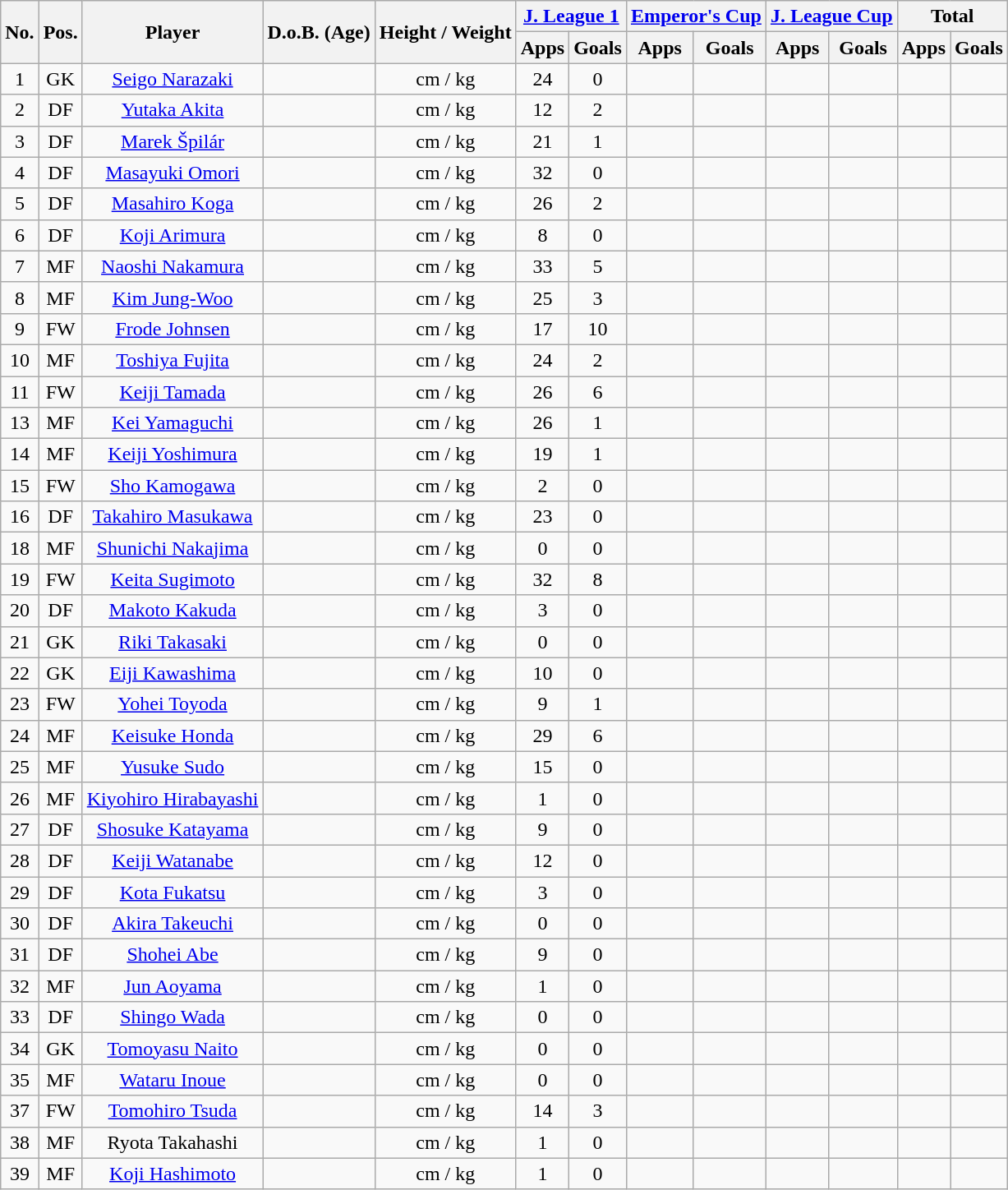<table class="wikitable" style="text-align:center;">
<tr>
<th rowspan="2">No.</th>
<th rowspan="2">Pos.</th>
<th rowspan="2">Player</th>
<th rowspan="2">D.o.B. (Age)</th>
<th rowspan="2">Height / Weight</th>
<th colspan="2"><a href='#'>J. League 1</a></th>
<th colspan="2"><a href='#'>Emperor's Cup</a></th>
<th colspan="2"><a href='#'>J. League Cup</a></th>
<th colspan="2">Total</th>
</tr>
<tr>
<th>Apps</th>
<th>Goals</th>
<th>Apps</th>
<th>Goals</th>
<th>Apps</th>
<th>Goals</th>
<th>Apps</th>
<th>Goals</th>
</tr>
<tr>
<td>1</td>
<td>GK</td>
<td><a href='#'>Seigo Narazaki</a></td>
<td></td>
<td>cm / kg</td>
<td>24</td>
<td>0</td>
<td></td>
<td></td>
<td></td>
<td></td>
<td></td>
<td></td>
</tr>
<tr>
<td>2</td>
<td>DF</td>
<td><a href='#'>Yutaka Akita</a></td>
<td></td>
<td>cm / kg</td>
<td>12</td>
<td>2</td>
<td></td>
<td></td>
<td></td>
<td></td>
<td></td>
<td></td>
</tr>
<tr>
<td>3</td>
<td>DF</td>
<td><a href='#'>Marek Špilár</a></td>
<td></td>
<td>cm / kg</td>
<td>21</td>
<td>1</td>
<td></td>
<td></td>
<td></td>
<td></td>
<td></td>
<td></td>
</tr>
<tr>
<td>4</td>
<td>DF</td>
<td><a href='#'>Masayuki Omori</a></td>
<td></td>
<td>cm / kg</td>
<td>32</td>
<td>0</td>
<td></td>
<td></td>
<td></td>
<td></td>
<td></td>
<td></td>
</tr>
<tr>
<td>5</td>
<td>DF</td>
<td><a href='#'>Masahiro Koga</a></td>
<td></td>
<td>cm / kg</td>
<td>26</td>
<td>2</td>
<td></td>
<td></td>
<td></td>
<td></td>
<td></td>
<td></td>
</tr>
<tr>
<td>6</td>
<td>DF</td>
<td><a href='#'>Koji Arimura</a></td>
<td></td>
<td>cm / kg</td>
<td>8</td>
<td>0</td>
<td></td>
<td></td>
<td></td>
<td></td>
<td></td>
<td></td>
</tr>
<tr>
<td>7</td>
<td>MF</td>
<td><a href='#'>Naoshi Nakamura</a></td>
<td></td>
<td>cm / kg</td>
<td>33</td>
<td>5</td>
<td></td>
<td></td>
<td></td>
<td></td>
<td></td>
<td></td>
</tr>
<tr>
<td>8</td>
<td>MF</td>
<td><a href='#'>Kim Jung-Woo</a></td>
<td></td>
<td>cm / kg</td>
<td>25</td>
<td>3</td>
<td></td>
<td></td>
<td></td>
<td></td>
<td></td>
<td></td>
</tr>
<tr>
<td>9</td>
<td>FW</td>
<td><a href='#'>Frode Johnsen</a></td>
<td></td>
<td>cm / kg</td>
<td>17</td>
<td>10</td>
<td></td>
<td></td>
<td></td>
<td></td>
<td></td>
<td></td>
</tr>
<tr>
<td>10</td>
<td>MF</td>
<td><a href='#'>Toshiya Fujita</a></td>
<td></td>
<td>cm / kg</td>
<td>24</td>
<td>2</td>
<td></td>
<td></td>
<td></td>
<td></td>
<td></td>
<td></td>
</tr>
<tr>
<td>11</td>
<td>FW</td>
<td><a href='#'>Keiji Tamada</a></td>
<td></td>
<td>cm / kg</td>
<td>26</td>
<td>6</td>
<td></td>
<td></td>
<td></td>
<td></td>
<td></td>
<td></td>
</tr>
<tr>
<td>13</td>
<td>MF</td>
<td><a href='#'>Kei Yamaguchi</a></td>
<td></td>
<td>cm / kg</td>
<td>26</td>
<td>1</td>
<td></td>
<td></td>
<td></td>
<td></td>
<td></td>
<td></td>
</tr>
<tr>
<td>14</td>
<td>MF</td>
<td><a href='#'>Keiji Yoshimura</a></td>
<td></td>
<td>cm / kg</td>
<td>19</td>
<td>1</td>
<td></td>
<td></td>
<td></td>
<td></td>
<td></td>
<td></td>
</tr>
<tr>
<td>15</td>
<td>FW</td>
<td><a href='#'>Sho Kamogawa</a></td>
<td></td>
<td>cm / kg</td>
<td>2</td>
<td>0</td>
<td></td>
<td></td>
<td></td>
<td></td>
<td></td>
<td></td>
</tr>
<tr>
<td>16</td>
<td>DF</td>
<td><a href='#'>Takahiro Masukawa</a></td>
<td></td>
<td>cm / kg</td>
<td>23</td>
<td>0</td>
<td></td>
<td></td>
<td></td>
<td></td>
<td></td>
<td></td>
</tr>
<tr>
<td>18</td>
<td>MF</td>
<td><a href='#'>Shunichi Nakajima</a></td>
<td></td>
<td>cm / kg</td>
<td>0</td>
<td>0</td>
<td></td>
<td></td>
<td></td>
<td></td>
<td></td>
<td></td>
</tr>
<tr>
<td>19</td>
<td>FW</td>
<td><a href='#'>Keita Sugimoto</a></td>
<td></td>
<td>cm / kg</td>
<td>32</td>
<td>8</td>
<td></td>
<td></td>
<td></td>
<td></td>
<td></td>
<td></td>
</tr>
<tr>
<td>20</td>
<td>DF</td>
<td><a href='#'>Makoto Kakuda</a></td>
<td></td>
<td>cm / kg</td>
<td>3</td>
<td>0</td>
<td></td>
<td></td>
<td></td>
<td></td>
<td></td>
<td></td>
</tr>
<tr>
<td>21</td>
<td>GK</td>
<td><a href='#'>Riki Takasaki</a></td>
<td></td>
<td>cm / kg</td>
<td>0</td>
<td>0</td>
<td></td>
<td></td>
<td></td>
<td></td>
<td></td>
<td></td>
</tr>
<tr>
<td>22</td>
<td>GK</td>
<td><a href='#'>Eiji Kawashima</a></td>
<td></td>
<td>cm / kg</td>
<td>10</td>
<td>0</td>
<td></td>
<td></td>
<td></td>
<td></td>
<td></td>
<td></td>
</tr>
<tr>
<td>23</td>
<td>FW</td>
<td><a href='#'>Yohei Toyoda</a></td>
<td></td>
<td>cm / kg</td>
<td>9</td>
<td>1</td>
<td></td>
<td></td>
<td></td>
<td></td>
<td></td>
<td></td>
</tr>
<tr>
<td>24</td>
<td>MF</td>
<td><a href='#'>Keisuke Honda</a></td>
<td></td>
<td>cm / kg</td>
<td>29</td>
<td>6</td>
<td></td>
<td></td>
<td></td>
<td></td>
<td></td>
<td></td>
</tr>
<tr>
<td>25</td>
<td>MF</td>
<td><a href='#'>Yusuke Sudo</a></td>
<td></td>
<td>cm / kg</td>
<td>15</td>
<td>0</td>
<td></td>
<td></td>
<td></td>
<td></td>
<td></td>
<td></td>
</tr>
<tr>
<td>26</td>
<td>MF</td>
<td><a href='#'>Kiyohiro Hirabayashi</a></td>
<td></td>
<td>cm / kg</td>
<td>1</td>
<td>0</td>
<td></td>
<td></td>
<td></td>
<td></td>
<td></td>
<td></td>
</tr>
<tr>
<td>27</td>
<td>DF</td>
<td><a href='#'>Shosuke Katayama</a></td>
<td></td>
<td>cm / kg</td>
<td>9</td>
<td>0</td>
<td></td>
<td></td>
<td></td>
<td></td>
<td></td>
<td></td>
</tr>
<tr>
<td>28</td>
<td>DF</td>
<td><a href='#'>Keiji Watanabe</a></td>
<td></td>
<td>cm / kg</td>
<td>12</td>
<td>0</td>
<td></td>
<td></td>
<td></td>
<td></td>
<td></td>
<td></td>
</tr>
<tr>
<td>29</td>
<td>DF</td>
<td><a href='#'>Kota Fukatsu</a></td>
<td></td>
<td>cm / kg</td>
<td>3</td>
<td>0</td>
<td></td>
<td></td>
<td></td>
<td></td>
<td></td>
<td></td>
</tr>
<tr>
<td>30</td>
<td>DF</td>
<td><a href='#'>Akira Takeuchi</a></td>
<td></td>
<td>cm / kg</td>
<td>0</td>
<td>0</td>
<td></td>
<td></td>
<td></td>
<td></td>
<td></td>
<td></td>
</tr>
<tr>
<td>31</td>
<td>DF</td>
<td><a href='#'>Shohei Abe</a></td>
<td></td>
<td>cm / kg</td>
<td>9</td>
<td>0</td>
<td></td>
<td></td>
<td></td>
<td></td>
<td></td>
<td></td>
</tr>
<tr>
<td>32</td>
<td>MF</td>
<td><a href='#'>Jun Aoyama</a></td>
<td></td>
<td>cm / kg</td>
<td>1</td>
<td>0</td>
<td></td>
<td></td>
<td></td>
<td></td>
<td></td>
<td></td>
</tr>
<tr>
<td>33</td>
<td>DF</td>
<td><a href='#'>Shingo Wada</a></td>
<td></td>
<td>cm / kg</td>
<td>0</td>
<td>0</td>
<td></td>
<td></td>
<td></td>
<td></td>
<td></td>
<td></td>
</tr>
<tr>
<td>34</td>
<td>GK</td>
<td><a href='#'>Tomoyasu Naito</a></td>
<td></td>
<td>cm / kg</td>
<td>0</td>
<td>0</td>
<td></td>
<td></td>
<td></td>
<td></td>
<td></td>
<td></td>
</tr>
<tr>
<td>35</td>
<td>MF</td>
<td><a href='#'>Wataru Inoue</a></td>
<td></td>
<td>cm / kg</td>
<td>0</td>
<td>0</td>
<td></td>
<td></td>
<td></td>
<td></td>
<td></td>
<td></td>
</tr>
<tr>
<td>37</td>
<td>FW</td>
<td><a href='#'>Tomohiro Tsuda</a></td>
<td></td>
<td>cm / kg</td>
<td>14</td>
<td>3</td>
<td></td>
<td></td>
<td></td>
<td></td>
<td></td>
<td></td>
</tr>
<tr>
<td>38</td>
<td>MF</td>
<td>Ryota Takahashi</td>
<td></td>
<td>cm / kg</td>
<td>1</td>
<td>0</td>
<td></td>
<td></td>
<td></td>
<td></td>
<td></td>
<td></td>
</tr>
<tr>
<td>39</td>
<td>MF</td>
<td><a href='#'>Koji Hashimoto</a></td>
<td></td>
<td>cm / kg</td>
<td>1</td>
<td>0</td>
<td></td>
<td></td>
<td></td>
<td></td>
<td></td>
<td></td>
</tr>
</table>
